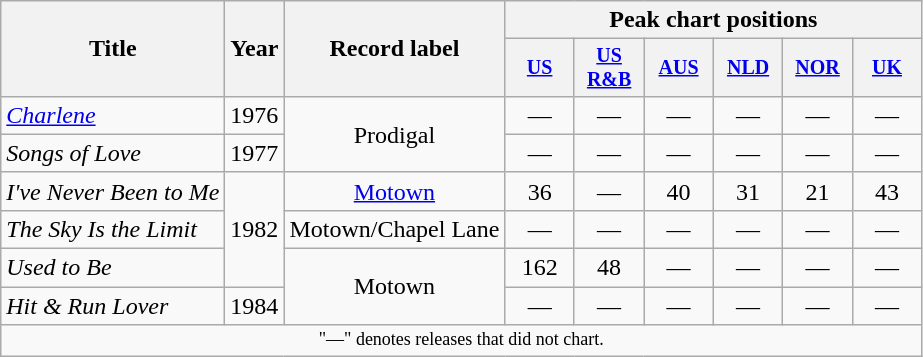<table class="wikitable" style=text-align:center;>
<tr>
<th rowspan="2">Title</th>
<th rowspan="2">Year</th>
<th rowspan="2">Record label</th>
<th colspan="6">Peak chart positions</th>
</tr>
<tr style="font-size:smaller;">
<th style="width:3em;"><a href='#'>US</a><br></th>
<th style="width:3em;"><a href='#'>US R&B</a><br></th>
<th style="width:3em;"><a href='#'>AUS</a><br></th>
<th style="width:3em;"><a href='#'>NLD</a><br></th>
<th style="width:3em;"><a href='#'>NOR</a><br></th>
<th style="width:3em;"><a href='#'>UK</a><br></th>
</tr>
<tr>
<td align="left"><em><a href='#'>Charlene</a></em></td>
<td>1976</td>
<td rowspan="2">Prodigal</td>
<td>—</td>
<td>—</td>
<td>—</td>
<td>—</td>
<td>—</td>
<td>—</td>
</tr>
<tr>
<td align="left"><em>Songs of Love</em></td>
<td>1977</td>
<td>—</td>
<td>—</td>
<td>—</td>
<td>—</td>
<td>—</td>
<td>—</td>
</tr>
<tr>
<td align="left"><em>I've Never Been to Me</em></td>
<td rowspan="3">1982</td>
<td rowspan="1"><a href='#'>Motown</a></td>
<td>36</td>
<td>—</td>
<td>40</td>
<td>31</td>
<td>21</td>
<td>43</td>
</tr>
<tr>
<td align="left"><em>The Sky Is the Limit</em></td>
<td>Motown/Chapel Lane</td>
<td>—</td>
<td>—</td>
<td>—</td>
<td>—</td>
<td>—</td>
<td>—</td>
</tr>
<tr>
<td align="left"><em>Used to Be</em></td>
<td rowspan="2">Motown</td>
<td>162</td>
<td>48</td>
<td>—</td>
<td>—</td>
<td>—</td>
<td>—</td>
</tr>
<tr>
<td align="left"><em>Hit & Run Lover</em></td>
<td>1984</td>
<td>—</td>
<td>—</td>
<td>—</td>
<td>—</td>
<td>—</td>
<td>—</td>
</tr>
<tr>
<td colspan="9" style="text-align:center; font-size:9pt;">"—" denotes releases that did not chart.</td>
</tr>
</table>
